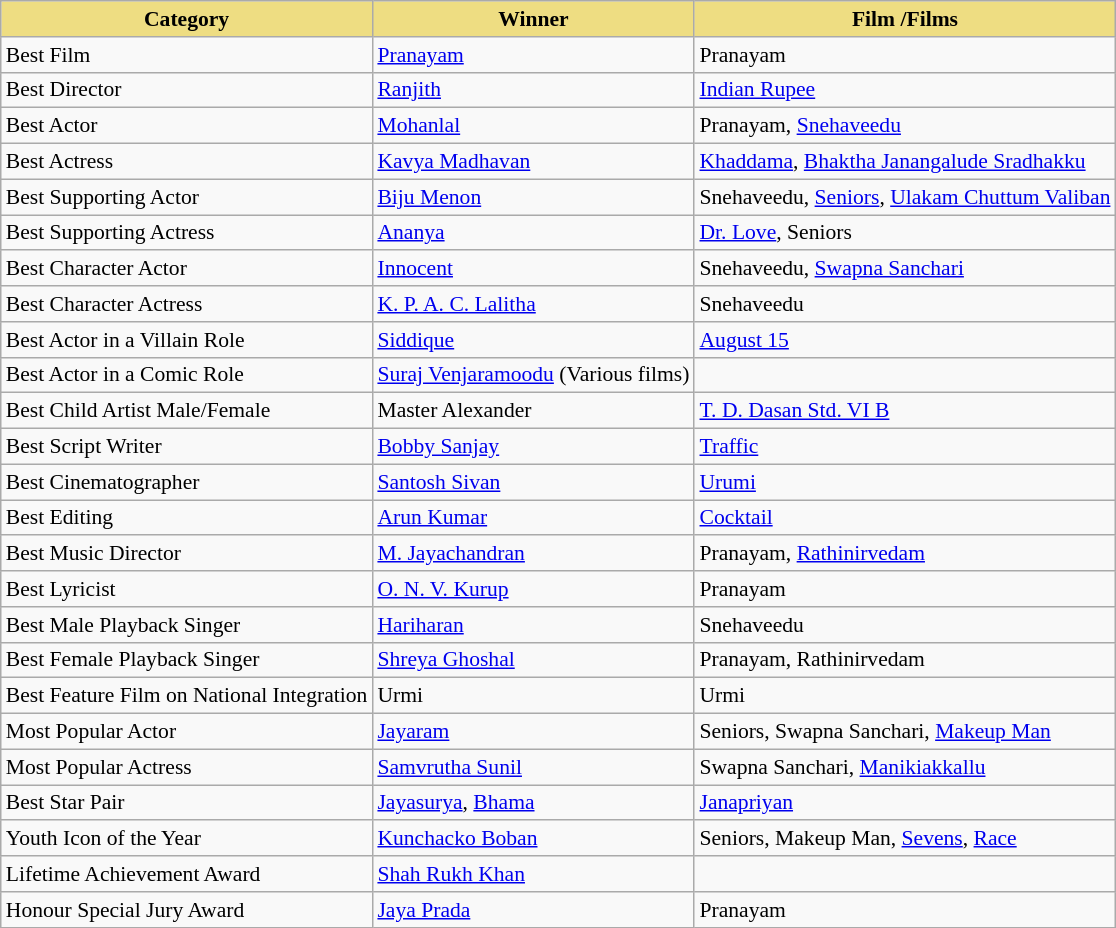<table class="wikitable" style="font-size:90%;">
<tr>
<th style="background:#EEDD82;">Category</th>
<th style="background:#EEDD82;">Winner</th>
<th style="background:#EEDD82;">Film /Films</th>
</tr>
<tr>
<td>Best Film</td>
<td><a href='#'>Pranayam</a></td>
<td>Pranayam</td>
</tr>
<tr>
<td>Best Director</td>
<td><a href='#'>Ranjith</a></td>
<td><a href='#'>Indian Rupee</a></td>
</tr>
<tr>
<td>Best Actor</td>
<td><a href='#'>Mohanlal</a></td>
<td>Pranayam, <a href='#'>Snehaveedu</a></td>
</tr>
<tr>
<td>Best Actress</td>
<td><a href='#'>Kavya Madhavan</a></td>
<td><a href='#'>Khaddama</a>, <a href='#'>Bhaktha Janangalude Sradhakku</a></td>
</tr>
<tr>
<td>Best Supporting Actor</td>
<td><a href='#'>Biju Menon</a></td>
<td>Snehaveedu, <a href='#'>Seniors</a>, <a href='#'>Ulakam Chuttum Valiban</a></td>
</tr>
<tr>
<td>Best Supporting Actress</td>
<td><a href='#'>Ananya</a></td>
<td><a href='#'>Dr. Love</a>, Seniors</td>
</tr>
<tr>
<td>Best Character Actor</td>
<td><a href='#'>Innocent</a></td>
<td>Snehaveedu,  <a href='#'>Swapna Sanchari</a></td>
</tr>
<tr>
<td>Best Character Actress</td>
<td><a href='#'>K. P. A. C. Lalitha</a></td>
<td>Snehaveedu</td>
</tr>
<tr>
<td>Best Actor in a Villain Role</td>
<td><a href='#'>Siddique</a></td>
<td><a href='#'>August 15</a></td>
</tr>
<tr>
<td>Best Actor in a Comic Role</td>
<td><a href='#'>Suraj Venjaramoodu</a> (Various films)</td>
<td></td>
</tr>
<tr>
<td>Best Child Artist Male/Female</td>
<td>Master Alexander</td>
<td><a href='#'>T. D. Dasan Std. VI B</a></td>
</tr>
<tr>
<td>Best Script Writer</td>
<td><a href='#'>Bobby Sanjay</a></td>
<td><a href='#'>Traffic</a></td>
</tr>
<tr>
<td>Best Cinematographer</td>
<td><a href='#'>Santosh Sivan</a></td>
<td><a href='#'>Urumi</a></td>
</tr>
<tr>
<td>Best Editing</td>
<td><a href='#'>Arun Kumar</a></td>
<td><a href='#'>Cocktail</a></td>
</tr>
<tr>
<td>Best Music Director</td>
<td><a href='#'>M. Jayachandran</a></td>
<td>Pranayam, <a href='#'>Rathinirvedam</a></td>
</tr>
<tr>
<td>Best Lyricist</td>
<td><a href='#'>O. N. V. Kurup</a></td>
<td>Pranayam</td>
</tr>
<tr>
<td>Best Male Playback Singer</td>
<td><a href='#'>Hariharan</a></td>
<td>Snehaveedu</td>
</tr>
<tr>
<td>Best Female Playback Singer</td>
<td><a href='#'>Shreya Ghoshal</a></td>
<td>Pranayam,  Rathinirvedam</td>
</tr>
<tr>
<td>Best Feature  Film on National Integration</td>
<td>Urmi</td>
<td>Urmi</td>
</tr>
<tr>
<td>Most Popular Actor</td>
<td><a href='#'>Jayaram</a></td>
<td>Seniors, Swapna Sanchari, <a href='#'>Makeup Man</a></td>
</tr>
<tr>
<td>Most Popular Actress</td>
<td><a href='#'>Samvrutha Sunil</a></td>
<td>Swapna Sanchari, <a href='#'>Manikiakkallu</a></td>
</tr>
<tr>
<td>Best Star Pair</td>
<td><a href='#'>Jayasurya</a>, <a href='#'>Bhama</a></td>
<td><a href='#'>Janapriyan</a></td>
</tr>
<tr>
<td>Youth Icon of the Year</td>
<td><a href='#'>Kunchacko Boban</a></td>
<td>Seniors, Makeup Man, <a href='#'>Sevens</a>,   <a href='#'>Race</a></td>
</tr>
<tr>
<td>Lifetime Achievement Award</td>
<td><a href='#'>Shah Rukh Khan</a></td>
<td></td>
</tr>
<tr>
<td>Honour Special Jury Award</td>
<td><a href='#'>Jaya Prada</a></td>
<td>Pranayam</td>
</tr>
</table>
